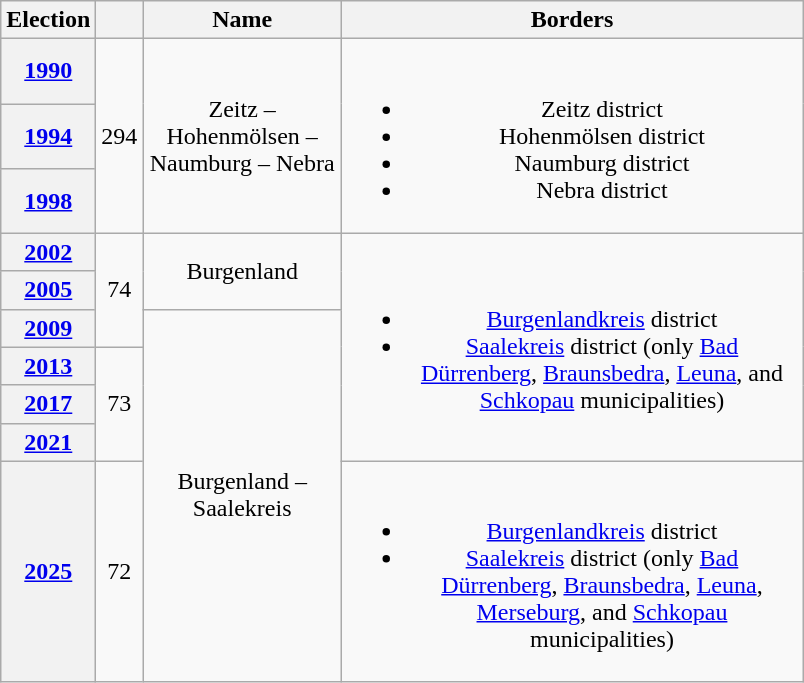<table class=wikitable style="text-align:center">
<tr>
<th>Election</th>
<th></th>
<th width=125px>Name</th>
<th width=300px>Borders</th>
</tr>
<tr>
<th><a href='#'>1990</a></th>
<td rowspan=3>294</td>
<td rowspan=3>Zeitz – Hohenmölsen – Naumburg – Nebra</td>
<td rowspan=3><br><ul><li>Zeitz district</li><li>Hohenmölsen district</li><li>Naumburg district</li><li>Nebra district</li></ul></td>
</tr>
<tr>
<th><a href='#'>1994</a></th>
</tr>
<tr>
<th><a href='#'>1998</a></th>
</tr>
<tr>
<th><a href='#'>2002</a></th>
<td rowspan=3>74</td>
<td rowspan=2>Burgenland</td>
<td rowspan=6><br><ul><li><a href='#'>Burgenlandkreis</a> district</li><li><a href='#'>Saalekreis</a> district (only <a href='#'>Bad Dürrenberg</a>, <a href='#'>Braunsbedra</a>, <a href='#'>Leuna</a>, and <a href='#'>Schkopau</a> municipalities)</li></ul></td>
</tr>
<tr>
<th><a href='#'>2005</a></th>
</tr>
<tr>
<th><a href='#'>2009</a></th>
<td rowspan=5>Burgenland – Saalekreis</td>
</tr>
<tr>
<th><a href='#'>2013</a></th>
<td rowspan=3>73</td>
</tr>
<tr>
<th><a href='#'>2017</a></th>
</tr>
<tr>
<th><a href='#'>2021</a></th>
</tr>
<tr>
<th><a href='#'>2025</a></th>
<td>72</td>
<td><br><ul><li><a href='#'>Burgenlandkreis</a> district</li><li><a href='#'>Saalekreis</a> district (only <a href='#'>Bad Dürrenberg</a>, <a href='#'>Braunsbedra</a>, <a href='#'>Leuna</a>, <a href='#'>Merseburg</a>, and <a href='#'>Schkopau</a> municipalities)</li></ul></td>
</tr>
</table>
